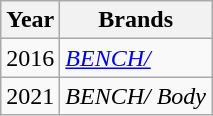<table class="wikitable">
<tr>
<th>Year</th>
<th>Brands</th>
</tr>
<tr>
<td>2016</td>
<td><em><a href='#'>BENCH/</a></em></td>
</tr>
<tr>
<td>2021</td>
<td><em>BENCH/ Body</em></td>
</tr>
</table>
